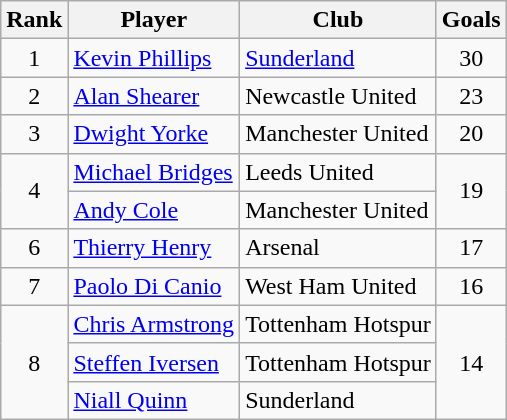<table class="wikitable">
<tr>
<th>Rank</th>
<th>Player</th>
<th>Club</th>
<th>Goals</th>
</tr>
<tr>
<td align=center>1</td>
<td> <a href='#'>Kevin Phillips</a></td>
<td><a href='#'>Sunderland</a></td>
<td align=center>30</td>
</tr>
<tr>
<td align=center>2</td>
<td> <a href='#'>Alan Shearer</a></td>
<td>Newcastle United</td>
<td align=center>23</td>
</tr>
<tr>
<td align=center>3</td>
<td> <a href='#'>Dwight Yorke</a></td>
<td>Manchester United</td>
<td align=center>20</td>
</tr>
<tr>
<td rowspan="2" style="text-align:center;">4</td>
<td> <a href='#'>Michael Bridges</a></td>
<td>Leeds United</td>
<td rowspan="2" style="text-align:center;">19</td>
</tr>
<tr>
<td> <a href='#'>Andy Cole</a></td>
<td>Manchester United</td>
</tr>
<tr>
<td align=center>6</td>
<td> <a href='#'>Thierry Henry</a></td>
<td>Arsenal</td>
<td align=center>17</td>
</tr>
<tr>
<td align=center>7</td>
<td> <a href='#'>Paolo Di Canio</a></td>
<td>West Ham United</td>
<td align=center>16</td>
</tr>
<tr>
<td rowspan="3" style="text-align:center;">8</td>
<td> <a href='#'>Chris Armstrong</a></td>
<td>Tottenham Hotspur</td>
<td rowspan="3" style="text-align:center;">14</td>
</tr>
<tr>
<td> <a href='#'>Steffen Iversen</a></td>
<td>Tottenham Hotspur</td>
</tr>
<tr>
<td> <a href='#'>Niall Quinn</a></td>
<td>Sunderland</td>
</tr>
</table>
